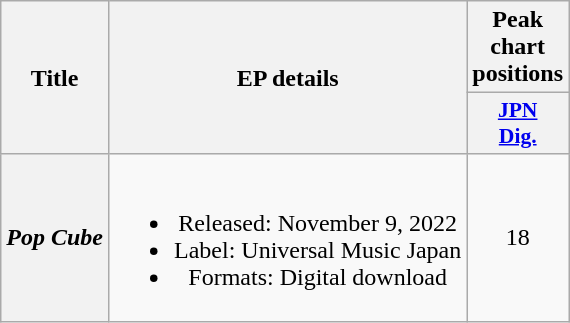<table class="wikitable plainrowheaders" style="text-align:center;">
<tr>
<th scope="col" rowspan="2">Title</th>
<th scope="col" rowspan="2">EP details</th>
<th scope="col" colspan="1">Peak chart positions</th>
</tr>
<tr>
<th scope="col" style="width:2.5em;font-size:90%;"><a href='#'>JPN<br>Dig.</a><br></th>
</tr>
<tr>
<th scope="row"><em>Pop Cube</em></th>
<td><br><ul><li>Released: November 9, 2022</li><li>Label: Universal Music Japan</li><li>Formats: Digital download</li></ul></td>
<td>18</td>
</tr>
</table>
